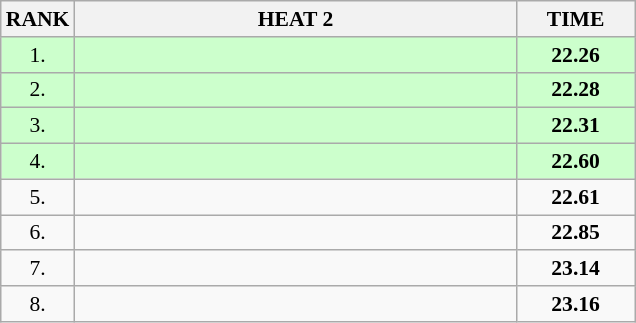<table class="wikitable" style="border-collapse: collapse; font-size: 90%;">
<tr>
<th>RANK</th>
<th style="width: 20em">HEAT 2</th>
<th style="width: 5em">TIME</th>
</tr>
<tr style="background:#ccffcc;">
<td align="center">1.</td>
<td></td>
<td align="center"><strong>22.26</strong></td>
</tr>
<tr style="background:#ccffcc;">
<td align="center">2.</td>
<td></td>
<td align="center"><strong>22.28</strong></td>
</tr>
<tr style="background:#ccffcc;">
<td align="center">3.</td>
<td></td>
<td align="center"><strong>22.31</strong></td>
</tr>
<tr style="background:#ccffcc;">
<td align="center">4.</td>
<td></td>
<td align="center"><strong>22.60</strong></td>
</tr>
<tr>
<td align="center">5.</td>
<td></td>
<td align="center"><strong>22.61</strong></td>
</tr>
<tr>
<td align="center">6.</td>
<td></td>
<td align="center"><strong>22.85</strong></td>
</tr>
<tr>
<td align="center">7.</td>
<td></td>
<td align="center"><strong>23.14</strong></td>
</tr>
<tr>
<td align="center">8.</td>
<td></td>
<td align="center"><strong>23.16</strong></td>
</tr>
</table>
